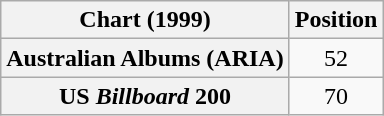<table class="wikitable sortable plainrowheaders">
<tr>
<th scope="col">Chart (1999)</th>
<th scope="col">Position</th>
</tr>
<tr>
<th scope="row">Australian Albums (ARIA)</th>
<td align=center>52</td>
</tr>
<tr>
<th scope="row">US <em>Billboard</em> 200</th>
<td align=center>70</td>
</tr>
</table>
